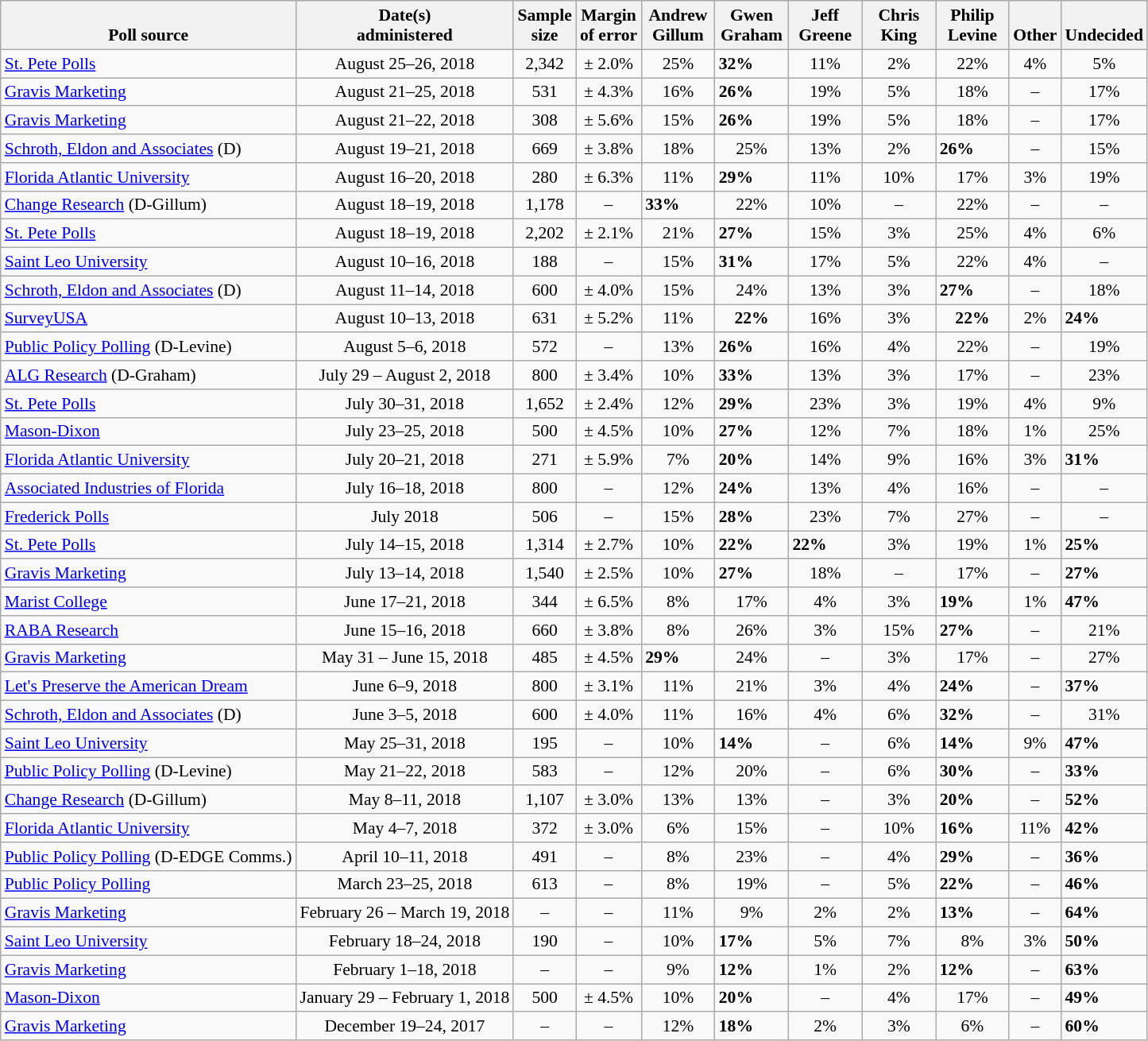<table class="wikitable" style="font-size:90%">
<tr valign=bottom>
<th>Poll source</th>
<th>Date(s)<br>administered</th>
<th>Sample<br>size</th>
<th>Margin<br>of error</th>
<th style="width:55px;">Andrew<br>Gillum</th>
<th style="width:55px;">Gwen<br>Graham</th>
<th style="width:55px;">Jeff<br>Greene</th>
<th style="width:55px;">Chris<br>King</th>
<th style="width:55px;">Philip<br>Levine</th>
<th>Other</th>
<th>Undecided</th>
</tr>
<tr>
<td><a href='#'>St. Pete Polls</a></td>
<td align=center>August 25–26, 2018</td>
<td align=center>2,342</td>
<td align=center>± 2.0%</td>
<td align=center>25%</td>
<td><strong>32%</strong></td>
<td align=center>11%</td>
<td align=center>2%</td>
<td align=center>22%</td>
<td align=center>4%</td>
<td align=center>5%</td>
</tr>
<tr>
<td><a href='#'>Gravis Marketing</a></td>
<td align=center>August 21–25, 2018</td>
<td align=center>531</td>
<td align=center>± 4.3%</td>
<td align=center>16%</td>
<td><strong>26%</strong></td>
<td align=center>19%</td>
<td align=center>5%</td>
<td align=center>18%</td>
<td align=center>–</td>
<td align=center>17%</td>
</tr>
<tr>
<td><a href='#'>Gravis Marketing</a></td>
<td align=center>August 21–22, 2018</td>
<td align=center>308</td>
<td align=center>± 5.6%</td>
<td align=center>15%</td>
<td><strong>26%</strong></td>
<td align=center>19%</td>
<td align=center>5%</td>
<td align=center>18%</td>
<td align=center>–</td>
<td align=center>17%</td>
</tr>
<tr>
<td><a href='#'>Schroth, Eldon and Associates</a> (D)</td>
<td align=center>August 19–21, 2018</td>
<td align=center>669</td>
<td align=center>± 3.8%</td>
<td align=center>18%</td>
<td align=center>25%</td>
<td align=center>13%</td>
<td align=center>2%</td>
<td><strong>26%</strong></td>
<td align=center>–</td>
<td align=center>15%</td>
</tr>
<tr>
<td><a href='#'>Florida Atlantic University</a></td>
<td align=center>August 16–20, 2018</td>
<td align=center>280</td>
<td align=center>± 6.3%</td>
<td align=center>11%</td>
<td><strong>29%</strong></td>
<td align=center>11%</td>
<td align=center>10%</td>
<td align=center>17%</td>
<td align=center>3%</td>
<td align=center>19%</td>
</tr>
<tr>
<td><a href='#'>Change Research</a> (D-Gillum)</td>
<td align=center>August 18–19, 2018</td>
<td align=center>1,178</td>
<td align=center>–</td>
<td><strong>33%</strong></td>
<td align=center>22%</td>
<td align=center>10%</td>
<td align=center>–</td>
<td align=center>22%</td>
<td align=center>–</td>
<td align=center>–</td>
</tr>
<tr>
<td><a href='#'>St. Pete Polls</a></td>
<td align=center>August 18–19, 2018</td>
<td align=center>2,202</td>
<td align=center>± 2.1%</td>
<td align=center>21%</td>
<td><strong>27%</strong></td>
<td align=center>15%</td>
<td align=center>3%</td>
<td align=center>25%</td>
<td align=center>4%</td>
<td align=center>6%</td>
</tr>
<tr>
<td><a href='#'>Saint Leo University</a></td>
<td align=center>August 10–16, 2018</td>
<td align=center>188</td>
<td align=center>–</td>
<td align=center>15%</td>
<td><strong>31%</strong></td>
<td align=center>17%</td>
<td align=center>5%</td>
<td align=center>22%</td>
<td align=center>4%</td>
<td align=center>–</td>
</tr>
<tr>
<td><a href='#'>Schroth, Eldon and Associates</a> (D)</td>
<td align=center>August 11–14, 2018</td>
<td align=center>600</td>
<td align=center>± 4.0%</td>
<td align=center>15%</td>
<td align=center>24%</td>
<td align=center>13%</td>
<td align=center>3%</td>
<td><strong>27%</strong></td>
<td align=center>–</td>
<td align=center>18%</td>
</tr>
<tr>
<td><a href='#'>SurveyUSA</a></td>
<td align=center>August 10–13, 2018</td>
<td align=center>631</td>
<td align=center>± 5.2%</td>
<td align=center>11%</td>
<td align=center><strong>22%</strong></td>
<td align=center>16%</td>
<td align=center>3%</td>
<td align=center><strong>22%</strong></td>
<td align=center>2%</td>
<td><strong>24%</strong></td>
</tr>
<tr>
<td><a href='#'>Public Policy Polling</a> (D-Levine)</td>
<td align=center>August 5–6, 2018</td>
<td align=center>572</td>
<td align=center>–</td>
<td align=center>13%</td>
<td><strong>26%</strong></td>
<td align=center>16%</td>
<td align=center>4%</td>
<td align=center>22%</td>
<td align=center>–</td>
<td align=center>19%</td>
</tr>
<tr>
<td><a href='#'>ALG Research</a> (D-Graham)</td>
<td align=center>July 29 – August 2, 2018</td>
<td align=center>800</td>
<td align=center>± 3.4%</td>
<td align=center>10%</td>
<td><strong>33%</strong></td>
<td align=center>13%</td>
<td align=center>3%</td>
<td align=center>17%</td>
<td align=center>–</td>
<td align=center>23%</td>
</tr>
<tr>
<td><a href='#'>St. Pete Polls</a></td>
<td align=center>July 30–31, 2018</td>
<td align=center>1,652</td>
<td align=center>± 2.4%</td>
<td align=center>12%</td>
<td><strong>29%</strong></td>
<td align=center>23%</td>
<td align=center>3%</td>
<td align=center>19%</td>
<td align=center>4%</td>
<td align=center>9%</td>
</tr>
<tr>
<td><a href='#'>Mason-Dixon</a></td>
<td align=center>July 23–25, 2018</td>
<td align=center>500</td>
<td align=center>± 4.5%</td>
<td align=center>10%</td>
<td><strong>27%</strong></td>
<td align=center>12%</td>
<td align=center>7%</td>
<td align=center>18%</td>
<td align=center>1%</td>
<td align=center>25%</td>
</tr>
<tr>
<td><a href='#'>Florida Atlantic University</a></td>
<td align=center>July 20–21, 2018</td>
<td align=center>271</td>
<td align=center>± 5.9%</td>
<td align=center>7%</td>
<td><strong>20%</strong></td>
<td align=center>14%</td>
<td align=center>9%</td>
<td align=center>16%</td>
<td align=center>3%</td>
<td><strong>31%</strong></td>
</tr>
<tr>
<td><a href='#'>Associated Industries of Florida</a></td>
<td align=center>July 16–18, 2018</td>
<td align=center>800</td>
<td align=center>–</td>
<td align=center>12%</td>
<td><strong>24%</strong></td>
<td align=center>13%</td>
<td align=center>4%</td>
<td align=center>16%</td>
<td align=center>–</td>
<td align=center>–</td>
</tr>
<tr>
<td><a href='#'>Frederick Polls</a></td>
<td align=center>July 2018</td>
<td align=center>506</td>
<td align=center>–</td>
<td align=center>15%</td>
<td><strong>28%</strong></td>
<td align=center>23%</td>
<td align=center>7%</td>
<td align=center>27%</td>
<td align=center>–</td>
<td align=center>–</td>
</tr>
<tr>
<td><a href='#'>St. Pete Polls</a></td>
<td align=center>July 14–15, 2018</td>
<td align=center>1,314</td>
<td align=center>± 2.7%</td>
<td align=center>10%</td>
<td><strong>22%</strong></td>
<td><strong>22%</strong></td>
<td align=center>3%</td>
<td align=center>19%</td>
<td align=center>1%</td>
<td><strong>25%</strong></td>
</tr>
<tr>
<td><a href='#'>Gravis Marketing</a></td>
<td align=center>July 13–14, 2018</td>
<td align=center>1,540</td>
<td align=center>± 2.5%</td>
<td align=center>10%</td>
<td><strong>27%</strong></td>
<td align=center>18%</td>
<td align=center>–</td>
<td align=center>17%</td>
<td align=center>–</td>
<td><strong>27%</strong></td>
</tr>
<tr>
<td><a href='#'>Marist College</a></td>
<td align=center>June 17–21, 2018</td>
<td align=center>344</td>
<td align=center>± 6.5%</td>
<td align=center>8%</td>
<td align=center>17%</td>
<td align=center>4%</td>
<td align=center>3%</td>
<td><strong>19%</strong></td>
<td align=center>1%</td>
<td><strong>47%</strong></td>
</tr>
<tr>
<td><a href='#'>RABA Research</a></td>
<td align=center>June 15–16, 2018</td>
<td align=center>660</td>
<td align=center>± 3.8%</td>
<td align=center>8%</td>
<td align=center>26%</td>
<td align=center>3%</td>
<td align=center>15%</td>
<td><strong>27%</strong></td>
<td align=center>–</td>
<td align=center>21%</td>
</tr>
<tr>
<td><a href='#'>Gravis Marketing</a></td>
<td align=center>May 31 – June 15, 2018</td>
<td align=center>485</td>
<td align=center>± 4.5%</td>
<td><strong>29%</strong></td>
<td align=center>24%</td>
<td align=center>–</td>
<td align=center>3%</td>
<td align=center>17%</td>
<td align=center>–</td>
<td align=center>27%</td>
</tr>
<tr>
<td><a href='#'>Let's Preserve the American Dream</a></td>
<td align=center>June 6–9, 2018</td>
<td align=center>800</td>
<td align=center>± 3.1%</td>
<td align=center>11%</td>
<td align=center>21%</td>
<td align=center>3%</td>
<td align=center>4%</td>
<td><strong>24%</strong></td>
<td align=center>–</td>
<td><strong>37%</strong></td>
</tr>
<tr>
<td><a href='#'>Schroth, Eldon and Associates</a> (D)</td>
<td align=center>June 3–5, 2018</td>
<td align=center>600</td>
<td align=center>± 4.0%</td>
<td align=center>11%</td>
<td align=center>16%</td>
<td align=center>4%</td>
<td align=center>6%</td>
<td><strong>32%</strong></td>
<td align=center>–</td>
<td align=center>31%</td>
</tr>
<tr>
<td><a href='#'>Saint Leo University</a></td>
<td align=center>May 25–31, 2018</td>
<td align=center>195</td>
<td align=center>–</td>
<td align=center>10%</td>
<td><strong>14%</strong></td>
<td align=center>–</td>
<td align=center>6%</td>
<td><strong>14%</strong></td>
<td align=center>9%</td>
<td><strong>47%</strong></td>
</tr>
<tr>
<td><a href='#'>Public Policy Polling</a> (D-Levine)</td>
<td align=center>May 21–22, 2018</td>
<td align=center>583</td>
<td align=center>–</td>
<td align=center>12%</td>
<td align=center>20%</td>
<td align=center>–</td>
<td align=center>6%</td>
<td><strong>30%</strong></td>
<td align=center>–</td>
<td><strong>33%</strong></td>
</tr>
<tr>
<td><a href='#'>Change Research</a> (D-Gillum)</td>
<td align=center>May 8–11, 2018</td>
<td align=center>1,107</td>
<td align=center>± 3.0%</td>
<td align=center>13%</td>
<td align=center>13%</td>
<td align=center>–</td>
<td align=center>3%</td>
<td><strong>20%</strong></td>
<td align=center>–</td>
<td><strong>52%</strong></td>
</tr>
<tr>
<td><a href='#'>Florida Atlantic University</a></td>
<td align=center>May 4–7, 2018</td>
<td align=center>372</td>
<td align=center>± 3.0%</td>
<td align=center>6%</td>
<td align=center>15%</td>
<td align=center>–</td>
<td align=center>10%</td>
<td><strong>16%</strong></td>
<td align=center>11%</td>
<td><strong>42%</strong></td>
</tr>
<tr>
<td><a href='#'>Public Policy Polling</a> (D-EDGE Comms.)</td>
<td align=center>April 10–11, 2018</td>
<td align=center>491</td>
<td align=center>–</td>
<td align=center>8%</td>
<td align=center>23%</td>
<td align=center>–</td>
<td align=center>4%</td>
<td><strong>29%</strong></td>
<td align=center>–</td>
<td><strong>36%</strong></td>
</tr>
<tr>
<td><a href='#'>Public Policy Polling</a></td>
<td align=center>March 23–25, 2018</td>
<td align=center>613</td>
<td align=center>–</td>
<td align=center>8%</td>
<td align=center>19%</td>
<td align=center>–</td>
<td align=center>5%</td>
<td><strong>22%</strong></td>
<td align=center>–</td>
<td><strong>46%</strong></td>
</tr>
<tr>
<td><a href='#'>Gravis Marketing</a></td>
<td align=center>February 26 – March 19, 2018</td>
<td align=center>–</td>
<td align=center>–</td>
<td align=center>11%</td>
<td align=center>9%</td>
<td align=center>2%</td>
<td align=center>2%</td>
<td><strong>13%</strong></td>
<td align=center>–</td>
<td><strong>64%</strong></td>
</tr>
<tr>
<td><a href='#'>Saint Leo University</a></td>
<td align=center>February 18–24, 2018</td>
<td align=center>190</td>
<td align=center>–</td>
<td align=center>10%</td>
<td><strong>17%</strong></td>
<td align=center>5%</td>
<td align=center>7%</td>
<td align=center>8%</td>
<td align=center>3%</td>
<td><strong>50%</strong></td>
</tr>
<tr>
<td><a href='#'>Gravis Marketing</a></td>
<td align=center>February 1–18, 2018</td>
<td align=center>–</td>
<td align=center>–</td>
<td align=center>9%</td>
<td><strong>12%</strong></td>
<td align=center>1%</td>
<td align=center>2%</td>
<td><strong>12%</strong></td>
<td align=center>–</td>
<td><strong>63%</strong></td>
</tr>
<tr>
<td><a href='#'>Mason-Dixon</a></td>
<td align=center>January 29 – February 1, 2018</td>
<td align=center>500</td>
<td align=center>± 4.5%</td>
<td align=center>10%</td>
<td><strong>20%</strong></td>
<td align=center>–</td>
<td align=center>4%</td>
<td align=center>17%</td>
<td align=center>–</td>
<td><strong>49%</strong></td>
</tr>
<tr>
<td><a href='#'>Gravis Marketing</a></td>
<td align=center>December 19–24, 2017</td>
<td align=center>–</td>
<td align=center>–</td>
<td align=center>12%</td>
<td><strong>18%</strong></td>
<td align=center>2%</td>
<td align=center>3%</td>
<td align=center>6%</td>
<td align=center>–</td>
<td><strong>60%</strong></td>
</tr>
</table>
